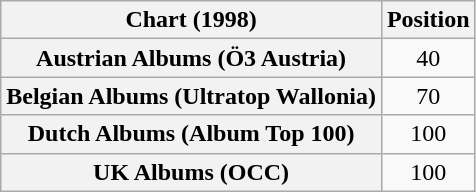<table class="wikitable plainrowheaders sortable" style="text-align:center;">
<tr>
<th scope="col">Chart (1998)</th>
<th scope="col">Position</th>
</tr>
<tr>
<th scope="row">Austrian Albums (Ö3 Austria)</th>
<td>40</td>
</tr>
<tr>
<th scope="row">Belgian Albums (Ultratop Wallonia)</th>
<td>70</td>
</tr>
<tr>
<th scope="row">Dutch Albums (Album Top 100)</th>
<td>100</td>
</tr>
<tr>
<th scope="row">UK Albums (OCC)</th>
<td>100</td>
</tr>
</table>
